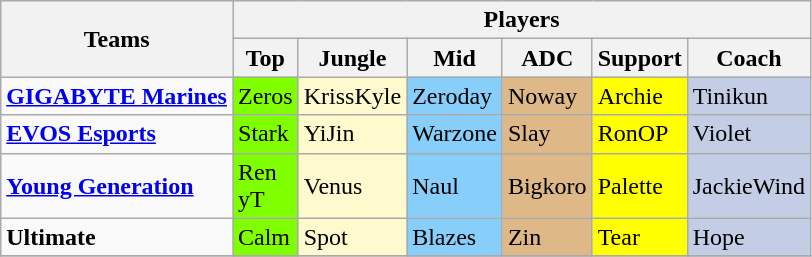<table class="wikitable">
<tr>
<th rowspan="2">Teams</th>
<th colspan="6">Players</th>
</tr>
<tr>
<th>Top</th>
<th>Jungle</th>
<th>Mid</th>
<th>ADC</th>
<th>Support</th>
<th>Coach</th>
</tr>
<tr>
<td><strong><a href='#'>GIGABYTE Marines</a></strong></td>
<td style="background:#7FFF00;"> Zeros</td>
<td style="background:#FFFACD;"> KrissKyle</td>
<td style="background:#87CEFA;"> Zeroday</td>
<td style="background:#DEB887;"> Noway</td>
<td style="background:#FFFF00;"> Archie</td>
<td style="background:#C3CDE6;"> Tinikun</td>
</tr>
<tr>
<td><strong><a href='#'>EVOS Esports</a></strong></td>
<td style="background:#7FFF00;"> Stark</td>
<td style="background:#FFFACD;"> YiJin</td>
<td style="background:#87CEFA;"> Warzone</td>
<td style="background:#DEB887;"> Slay</td>
<td style="background:#FFFF00;"> RonOP</td>
<td style="background:#C3CDE6;"> Violet</td>
</tr>
<tr>
<td><strong><a href='#'>Young Generation</a></strong></td>
<td style="background:#7FFF00;"> Ren      <br>  yT</td>
<td style="background:#FFFACD;"> Venus</td>
<td style="background:#87CEFA;"> Naul</td>
<td style="background:#DEB887;"> Bigkoro</td>
<td style="background:#FFFF00;"> Palette</td>
<td style="background:#C3CDE6;"> JackieWind</td>
</tr>
<tr>
<td><strong>Ultimate</strong></td>
<td style="background:#7FFF00;"> Calm</td>
<td style="background:#FFFACD;"> Spot</td>
<td style="background:#87CEFA;"> Blazes</td>
<td style="background:#DEB887;"> Zin</td>
<td style="background:#FFFF00;"> Tear</td>
<td style="background:#C3CDE6;"> Hope</td>
</tr>
<tr>
</tr>
</table>
